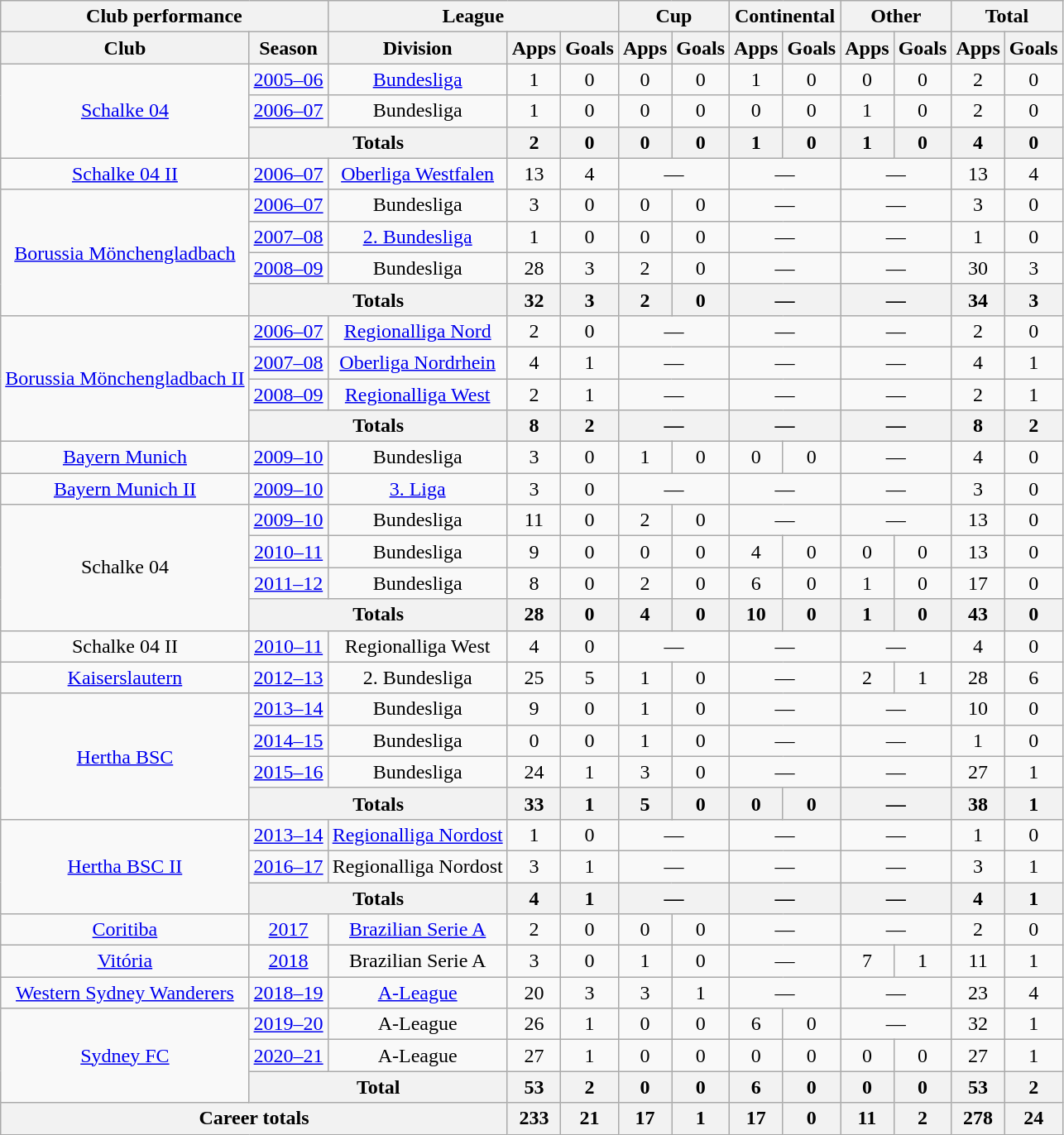<table class="wikitable" Style="text-align: center">
<tr>
<th colspan="2">Club performance</th>
<th colspan="3">League</th>
<th colspan="2">Cup</th>
<th colspan="2">Continental</th>
<th colspan="2">Other</th>
<th colspan="2">Total</th>
</tr>
<tr>
<th>Club</th>
<th>Season</th>
<th>Division</th>
<th>Apps</th>
<th>Goals</th>
<th>Apps</th>
<th>Goals</th>
<th>Apps</th>
<th>Goals</th>
<th>Apps</th>
<th>Goals</th>
<th>Apps</th>
<th>Goals</th>
</tr>
<tr>
<td rowspan="3"><a href='#'>Schalke 04</a></td>
<td><a href='#'>2005–06</a></td>
<td><a href='#'>Bundesliga</a></td>
<td>1</td>
<td>0</td>
<td>0</td>
<td>0</td>
<td>1</td>
<td>0</td>
<td>0</td>
<td>0</td>
<td>2</td>
<td>0</td>
</tr>
<tr>
<td><a href='#'>2006–07</a></td>
<td>Bundesliga</td>
<td>1</td>
<td>0</td>
<td>0</td>
<td>0</td>
<td>0</td>
<td>0</td>
<td>1</td>
<td>0</td>
<td>2</td>
<td>0</td>
</tr>
<tr>
<th colspan="2">Totals</th>
<th>2</th>
<th>0</th>
<th>0</th>
<th>0</th>
<th>1</th>
<th>0</th>
<th>1</th>
<th>0</th>
<th>4</th>
<th>0</th>
</tr>
<tr>
<td><a href='#'>Schalke 04 II</a></td>
<td><a href='#'>2006–07</a></td>
<td><a href='#'>Oberliga Westfalen</a></td>
<td>13</td>
<td>4</td>
<td colspan="2">—</td>
<td colspan="2">—</td>
<td colspan="2">—</td>
<td>13</td>
<td>4</td>
</tr>
<tr>
<td rowspan="4"><a href='#'>Borussia Mönchengladbach</a></td>
<td><a href='#'>2006–07</a></td>
<td>Bundesliga</td>
<td>3</td>
<td>0</td>
<td>0</td>
<td>0</td>
<td colspan="2">—</td>
<td colspan="2">—</td>
<td>3</td>
<td>0</td>
</tr>
<tr>
<td><a href='#'>2007–08</a></td>
<td><a href='#'>2. Bundesliga</a></td>
<td>1</td>
<td>0</td>
<td>0</td>
<td>0</td>
<td colspan="2">—</td>
<td colspan="2">—</td>
<td>1</td>
<td>0</td>
</tr>
<tr>
<td><a href='#'>2008–09</a></td>
<td>Bundesliga</td>
<td>28</td>
<td>3</td>
<td>2</td>
<td>0</td>
<td colspan="2">—</td>
<td colspan="2">—</td>
<td>30</td>
<td>3</td>
</tr>
<tr>
<th colspan="2">Totals</th>
<th>32</th>
<th>3</th>
<th>2</th>
<th>0</th>
<th colspan="2">—</th>
<th colspan="2">—</th>
<th>34</th>
<th>3</th>
</tr>
<tr>
<td rowspan="4"><a href='#'>Borussia Mönchengladbach II</a></td>
<td><a href='#'>2006–07</a></td>
<td><a href='#'>Regionalliga Nord</a></td>
<td>2</td>
<td>0</td>
<td colspan="2">—</td>
<td colspan="2">—</td>
<td colspan="2">—</td>
<td>2</td>
<td>0</td>
</tr>
<tr>
<td><a href='#'>2007–08</a></td>
<td><a href='#'>Oberliga Nordrhein</a></td>
<td>4</td>
<td>1</td>
<td colspan="2">—</td>
<td colspan="2">—</td>
<td colspan="2">—</td>
<td>4</td>
<td>1</td>
</tr>
<tr>
<td><a href='#'>2008–09</a></td>
<td><a href='#'>Regionalliga West</a></td>
<td>2</td>
<td>1</td>
<td colspan="2">—</td>
<td colspan="2">—</td>
<td colspan="2">—</td>
<td>2</td>
<td>1</td>
</tr>
<tr>
<th colspan="2">Totals</th>
<th>8</th>
<th>2</th>
<th colspan="2">—</th>
<th colspan="2">—</th>
<th colspan="2">—</th>
<th>8</th>
<th>2</th>
</tr>
<tr>
<td><a href='#'>Bayern Munich</a></td>
<td><a href='#'>2009–10</a></td>
<td>Bundesliga</td>
<td>3</td>
<td>0</td>
<td>1</td>
<td>0</td>
<td>0</td>
<td>0</td>
<td colspan="2">—</td>
<td>4</td>
<td>0</td>
</tr>
<tr>
<td><a href='#'>Bayern Munich II</a></td>
<td><a href='#'>2009–10</a></td>
<td><a href='#'>3. Liga</a></td>
<td>3</td>
<td>0</td>
<td colspan="2">—</td>
<td colspan="2">—</td>
<td colspan="2">—</td>
<td>3</td>
<td>0</td>
</tr>
<tr>
<td rowspan="4">Schalke 04</td>
<td><a href='#'>2009–10</a></td>
<td>Bundesliga</td>
<td>11</td>
<td>0</td>
<td>2</td>
<td>0</td>
<td colspan="2">—</td>
<td colspan="2">—</td>
<td>13</td>
<td>0</td>
</tr>
<tr>
<td><a href='#'>2010–11</a></td>
<td>Bundesliga</td>
<td>9</td>
<td>0</td>
<td>0</td>
<td>0</td>
<td>4</td>
<td>0</td>
<td>0</td>
<td>0</td>
<td>13</td>
<td>0</td>
</tr>
<tr>
<td><a href='#'>2011–12</a></td>
<td>Bundesliga</td>
<td>8</td>
<td>0</td>
<td>2</td>
<td>0</td>
<td>6</td>
<td>0</td>
<td>1</td>
<td>0</td>
<td>17</td>
<td>0</td>
</tr>
<tr>
<th colspan="2">Totals</th>
<th>28</th>
<th>0</th>
<th>4</th>
<th>0</th>
<th>10</th>
<th>0</th>
<th>1</th>
<th>0</th>
<th>43</th>
<th>0</th>
</tr>
<tr>
<td>Schalke 04 II</td>
<td><a href='#'>2010–11</a></td>
<td>Regionalliga West</td>
<td>4</td>
<td>0</td>
<td colspan="2">—</td>
<td colspan="2">—</td>
<td colspan="2">—</td>
<td>4</td>
<td>0</td>
</tr>
<tr>
<td><a href='#'>Kaiserslautern</a></td>
<td><a href='#'>2012–13</a></td>
<td>2. Bundesliga</td>
<td>25</td>
<td>5</td>
<td>1</td>
<td>0</td>
<td colspan="2">—</td>
<td>2</td>
<td>1</td>
<td>28</td>
<td>6</td>
</tr>
<tr>
<td rowspan="4"><a href='#'>Hertha BSC</a></td>
<td><a href='#'>2013–14</a></td>
<td>Bundesliga</td>
<td>9</td>
<td>0</td>
<td>1</td>
<td>0</td>
<td colspan="2">—</td>
<td colspan="2">—</td>
<td>10</td>
<td>0</td>
</tr>
<tr>
<td><a href='#'>2014–15</a></td>
<td>Bundesliga</td>
<td>0</td>
<td>0</td>
<td>1</td>
<td>0</td>
<td colspan="2">—</td>
<td colspan="2">—</td>
<td>1</td>
<td>0</td>
</tr>
<tr>
<td><a href='#'>2015–16</a></td>
<td>Bundesliga</td>
<td>24</td>
<td>1</td>
<td>3</td>
<td>0</td>
<td colspan="2">—</td>
<td colspan="2">—</td>
<td>27</td>
<td>1</td>
</tr>
<tr>
<th colspan="2">Totals</th>
<th>33</th>
<th>1</th>
<th>5</th>
<th>0</th>
<th>0</th>
<th>0</th>
<th colspan="2">—</th>
<th>38</th>
<th>1</th>
</tr>
<tr>
<td rowspan="3"><a href='#'>Hertha BSC II</a></td>
<td><a href='#'>2013–14</a></td>
<td><a href='#'>Regionalliga Nordost</a></td>
<td>1</td>
<td>0</td>
<td colspan="2">—</td>
<td colspan="2">—</td>
<td colspan="2">—</td>
<td>1</td>
<td>0</td>
</tr>
<tr>
<td><a href='#'>2016–17</a></td>
<td>Regionalliga Nordost</td>
<td>3</td>
<td>1</td>
<td colspan="2">—</td>
<td colspan="2">—</td>
<td colspan="2">—</td>
<td>3</td>
<td>1</td>
</tr>
<tr>
<th colspan="2">Totals</th>
<th>4</th>
<th>1</th>
<th colspan="2">—</th>
<th colspan="2">—</th>
<th colspan="2">—</th>
<th>4</th>
<th>1</th>
</tr>
<tr>
<td><a href='#'>Coritiba</a></td>
<td><a href='#'>2017</a></td>
<td><a href='#'>Brazilian Serie A</a></td>
<td>2</td>
<td>0</td>
<td>0</td>
<td>0</td>
<td colspan="2">—</td>
<td colspan="2">—</td>
<td>2</td>
<td>0</td>
</tr>
<tr>
<td><a href='#'>Vitória</a></td>
<td><a href='#'>2018</a></td>
<td>Brazilian Serie A</td>
<td>3</td>
<td>0</td>
<td>1</td>
<td>0</td>
<td colspan="2">—</td>
<td>7</td>
<td>1</td>
<td>11</td>
<td>1</td>
</tr>
<tr>
<td><a href='#'>Western Sydney Wanderers</a></td>
<td><a href='#'>2018–19</a></td>
<td><a href='#'>A-League</a></td>
<td>20</td>
<td>3</td>
<td>3</td>
<td>1</td>
<td colspan="2">—</td>
<td colspan="2">—</td>
<td>23</td>
<td>4</td>
</tr>
<tr>
<td rowspan="3"><a href='#'>Sydney FC</a></td>
<td><a href='#'>2019–20</a></td>
<td>A-League</td>
<td>26</td>
<td>1</td>
<td>0</td>
<td>0</td>
<td>6</td>
<td>0</td>
<td colspan="2">—</td>
<td>32</td>
<td>1</td>
</tr>
<tr>
<td><a href='#'>2020–21</a></td>
<td>A-League</td>
<td>27</td>
<td>1</td>
<td>0</td>
<td>0</td>
<td>0</td>
<td>0</td>
<td>0</td>
<td>0</td>
<td>27</td>
<td>1</td>
</tr>
<tr>
<th colspan="2">Total</th>
<th>53</th>
<th>2</th>
<th>0</th>
<th>0</th>
<th>6</th>
<th>0</th>
<th>0</th>
<th>0</th>
<th>53</th>
<th>2</th>
</tr>
<tr>
<th colspan="3">Career totals</th>
<th>233</th>
<th>21</th>
<th>17</th>
<th>1</th>
<th>17</th>
<th>0</th>
<th>11</th>
<th>2</th>
<th>278</th>
<th>24</th>
</tr>
</table>
